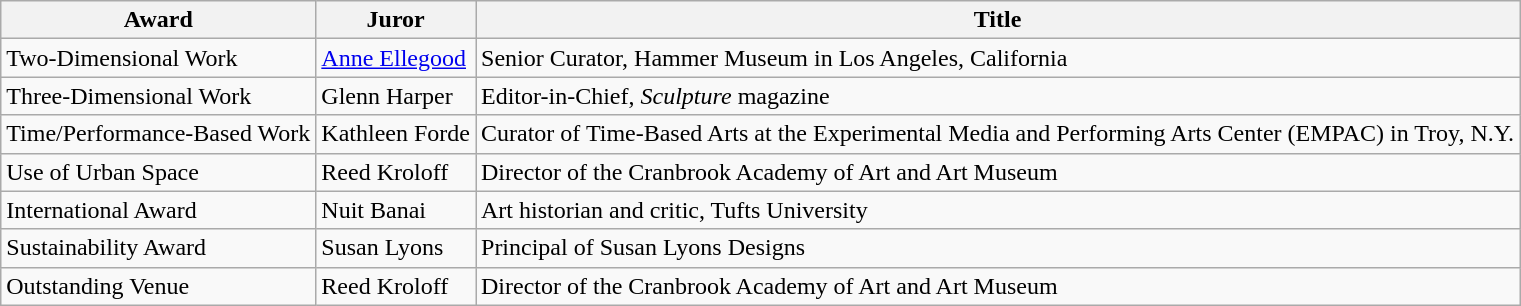<table class="wikitable">
<tr>
<th>Award</th>
<th>Juror</th>
<th>Title</th>
</tr>
<tr>
<td>Two-Dimensional Work</td>
<td><a href='#'>Anne Ellegood</a></td>
<td>Senior Curator, Hammer Museum in Los Angeles, California</td>
</tr>
<tr>
<td>Three-Dimensional Work</td>
<td>Glenn Harper</td>
<td>Editor-in-Chief, <em>Sculpture</em> magazine</td>
</tr>
<tr>
<td>Time/Performance-Based Work</td>
<td>Kathleen Forde</td>
<td>Curator of Time-Based Arts at the Experimental Media and Performing Arts Center (EMPAC) in Troy, N.Y.</td>
</tr>
<tr>
<td>Use of Urban Space</td>
<td>Reed Kroloff</td>
<td>Director of the Cranbrook Academy of Art and Art Museum</td>
</tr>
<tr>
<td>International Award</td>
<td>Nuit Banai</td>
<td>Art historian and critic, Tufts University</td>
</tr>
<tr>
<td>Sustainability Award</td>
<td>Susan Lyons</td>
<td>Principal of Susan Lyons Designs</td>
</tr>
<tr>
<td>Outstanding Venue</td>
<td>Reed Kroloff</td>
<td>Director of the Cranbrook Academy of Art and Art Museum</td>
</tr>
</table>
